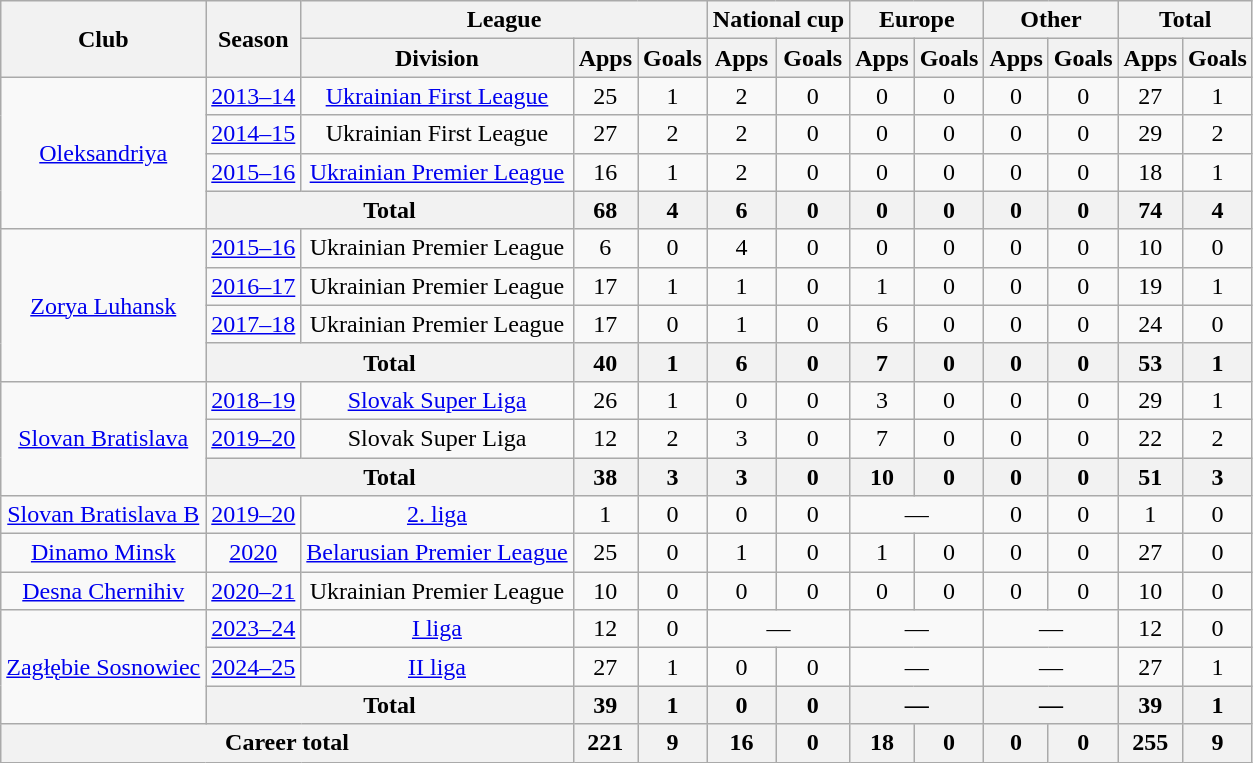<table class="wikitable" style="text-align:center">
<tr>
<th rowspan="2">Club</th>
<th rowspan="2">Season</th>
<th colspan="3">League</th>
<th colspan="2">National cup</th>
<th colspan="2">Europe</th>
<th colspan="2">Other</th>
<th colspan="2">Total</th>
</tr>
<tr>
<th>Division</th>
<th>Apps</th>
<th>Goals</th>
<th>Apps</th>
<th>Goals</th>
<th>Apps</th>
<th>Goals</th>
<th>Apps</th>
<th>Goals</th>
<th>Apps</th>
<th>Goals</th>
</tr>
<tr>
<td rowspan="4"><a href='#'>Oleksandriya</a></td>
<td><a href='#'>2013–14</a></td>
<td><a href='#'>Ukrainian First League</a></td>
<td>25</td>
<td>1</td>
<td>2</td>
<td>0</td>
<td>0</td>
<td>0</td>
<td>0</td>
<td>0</td>
<td>27</td>
<td>1</td>
</tr>
<tr>
<td><a href='#'>2014–15</a></td>
<td>Ukrainian First League</td>
<td>27</td>
<td>2</td>
<td>2</td>
<td>0</td>
<td>0</td>
<td>0</td>
<td>0</td>
<td>0</td>
<td>29</td>
<td>2</td>
</tr>
<tr>
<td><a href='#'>2015–16</a></td>
<td><a href='#'>Ukrainian Premier League</a></td>
<td>16</td>
<td>1</td>
<td>2</td>
<td>0</td>
<td>0</td>
<td>0</td>
<td>0</td>
<td>0</td>
<td>18</td>
<td>1</td>
</tr>
<tr>
<th colspan="2">Total</th>
<th>68</th>
<th>4</th>
<th>6</th>
<th>0</th>
<th>0</th>
<th>0</th>
<th>0</th>
<th>0</th>
<th>74</th>
<th>4</th>
</tr>
<tr>
<td rowspan="4"><a href='#'>Zorya Luhansk</a></td>
<td><a href='#'>2015–16</a></td>
<td>Ukrainian Premier League</td>
<td>6</td>
<td>0</td>
<td>4</td>
<td>0</td>
<td>0</td>
<td>0</td>
<td>0</td>
<td>0</td>
<td>10</td>
<td>0</td>
</tr>
<tr>
<td><a href='#'>2016–17</a></td>
<td>Ukrainian Premier League</td>
<td>17</td>
<td>1</td>
<td>1</td>
<td>0</td>
<td>1</td>
<td>0</td>
<td>0</td>
<td>0</td>
<td>19</td>
<td>1</td>
</tr>
<tr>
<td><a href='#'>2017–18</a></td>
<td>Ukrainian Premier League</td>
<td>17</td>
<td>0</td>
<td>1</td>
<td>0</td>
<td>6</td>
<td>0</td>
<td>0</td>
<td>0</td>
<td>24</td>
<td>0</td>
</tr>
<tr>
<th colspan="2">Total</th>
<th>40</th>
<th>1</th>
<th>6</th>
<th>0</th>
<th>7</th>
<th>0</th>
<th>0</th>
<th>0</th>
<th>53</th>
<th>1</th>
</tr>
<tr>
<td rowspan="3"><a href='#'>Slovan Bratislava</a></td>
<td><a href='#'>2018–19</a></td>
<td><a href='#'>Slovak Super Liga</a></td>
<td>26</td>
<td>1</td>
<td>0</td>
<td>0</td>
<td>3</td>
<td>0</td>
<td>0</td>
<td>0</td>
<td>29</td>
<td>1</td>
</tr>
<tr>
<td><a href='#'>2019–20</a></td>
<td>Slovak Super Liga</td>
<td>12</td>
<td>2</td>
<td>3</td>
<td>0</td>
<td>7</td>
<td>0</td>
<td>0</td>
<td>0</td>
<td>22</td>
<td>2</td>
</tr>
<tr>
<th colspan="2">Total</th>
<th>38</th>
<th>3</th>
<th>3</th>
<th>0</th>
<th>10</th>
<th>0</th>
<th>0</th>
<th>0</th>
<th>51</th>
<th>3</th>
</tr>
<tr>
<td rowspan="1"><a href='#'>Slovan Bratislava B</a></td>
<td><a href='#'>2019–20</a></td>
<td><a href='#'>2. liga</a></td>
<td>1</td>
<td>0</td>
<td>0</td>
<td>0</td>
<td colspan="2">—</td>
<td>0</td>
<td>0</td>
<td>1</td>
<td>0</td>
</tr>
<tr>
<td rowspan="1"><a href='#'>Dinamo Minsk</a></td>
<td><a href='#'>2020</a></td>
<td><a href='#'>Belarusian Premier League</a></td>
<td>25</td>
<td>0</td>
<td>1</td>
<td>0</td>
<td>1</td>
<td>0</td>
<td>0</td>
<td>0</td>
<td>27</td>
<td>0</td>
</tr>
<tr>
<td rowspan="1"><a href='#'>Desna Chernihiv</a></td>
<td><a href='#'>2020–21</a></td>
<td>Ukrainian Premier League</td>
<td>10</td>
<td>0</td>
<td>0</td>
<td>0</td>
<td>0</td>
<td>0</td>
<td>0</td>
<td>0</td>
<td>10</td>
<td>0</td>
</tr>
<tr>
<td rowspan="3"><a href='#'>Zagłębie Sosnowiec</a></td>
<td><a href='#'>2023–24</a></td>
<td><a href='#'>I liga</a></td>
<td>12</td>
<td>0</td>
<td colspan="2">—</td>
<td colspan="2">—</td>
<td colspan="2">—</td>
<td>12</td>
<td>0</td>
</tr>
<tr>
<td><a href='#'>2024–25</a></td>
<td><a href='#'>II liga</a></td>
<td>27</td>
<td>1</td>
<td>0</td>
<td>0</td>
<td colspan="2">—</td>
<td colspan="2">—</td>
<td>27</td>
<td>1</td>
</tr>
<tr>
<th colspan="2">Total</th>
<th>39</th>
<th>1</th>
<th>0</th>
<th>0</th>
<th colspan="2">—</th>
<th colspan="2">—</th>
<th>39</th>
<th>1</th>
</tr>
<tr>
<th colspan="3">Career total</th>
<th>221</th>
<th>9</th>
<th>16</th>
<th>0</th>
<th>18</th>
<th>0</th>
<th>0</th>
<th>0</th>
<th>255</th>
<th>9</th>
</tr>
</table>
